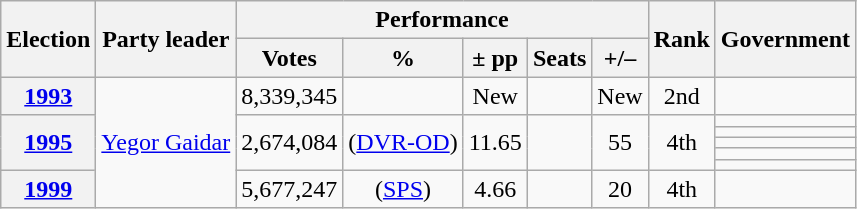<table class=wikitable style=text-align:center>
<tr>
<th rowspan="2"><strong>Election</strong></th>
<th rowspan="2">Party leader</th>
<th colspan="5" scope="col">Performance</th>
<th rowspan="2">Rank</th>
<th rowspan="2">Government</th>
</tr>
<tr>
<th><strong>Votes</strong></th>
<th><strong>%</strong></th>
<th><strong>± pp</strong></th>
<th><strong>Seats</strong></th>
<th><strong>+/–</strong></th>
</tr>
<tr>
<th><a href='#'>1993</a></th>
<td rowspan="7"><a href='#'>Yegor Gaidar</a></td>
<td>8,339,345</td>
<td></td>
<td>New</td>
<td></td>
<td>New</td>
<td> 2nd</td>
<td></td>
</tr>
<tr>
<th rowspan="5"><a href='#'>1995</a></th>
<td rowspan="5">2,674,084</td>
<td rowspan="5"> (<a href='#'>DVR-OD</a>)</td>
<td rowspan="5"> 11.65</td>
<td rowspan="5"></td>
<td rowspan="5"> 55</td>
<td rowspan="5"> 4th</td>
<td></td>
</tr>
<tr>
<td></td>
</tr>
<tr>
<td></td>
</tr>
<tr>
<td></td>
</tr>
<tr>
<td></td>
</tr>
<tr>
<th><a href='#'>1999</a></th>
<td>5,677,247</td>
<td> (<a href='#'>SPS</a>)</td>
<td>4.66</td>
<td></td>
<td> 20</td>
<td> 4th</td>
<td></td>
</tr>
</table>
